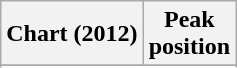<table class="wikitable sortable plainrowheaders" style="text-align:center">
<tr>
<th scope="col">Chart (2012)</th>
<th scope="col">Peak<br> position</th>
</tr>
<tr>
</tr>
<tr>
</tr>
<tr>
</tr>
</table>
